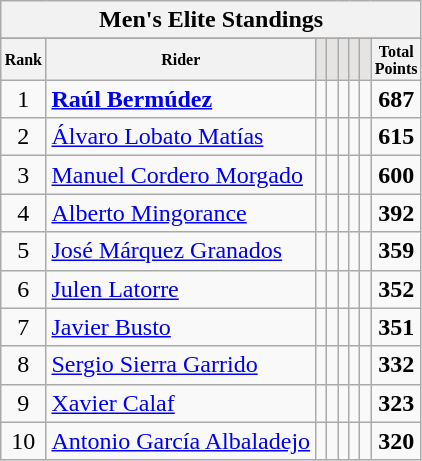<table class="wikitable sortable">
<tr>
<th colspan=27 align="center">Men's Elite Standings</th>
</tr>
<tr>
</tr>
<tr style="font-size:8pt;font-weight:bold">
<th align="center">Rank</th>
<th align="center">Rider</th>
<th class=unsortable style="background:#E5E4E2;"><small></small></th>
<th class=unsortable style="background:#E5E4E2;"><small></small></th>
<th class=unsortable style="background:#E5E4E2;"><small></small></th>
<th class=unsortable style="background:#E5E4E2;"><small></small></th>
<th class=unsortable style="background:#E5E4E2;"><small></small></th>
<th align="center">Total<br>Points</th>
</tr>
<tr>
<td align=center>1</td>
<td> <strong><a href='#'>Raúl Bermúdez</a></strong></td>
<td align=center></td>
<td align=center></td>
<td align=center></td>
<td align=center></td>
<td align=center></td>
<td align=center><strong>687</strong></td>
</tr>
<tr>
<td align=center>2</td>
<td> <a href='#'>Álvaro Lobato Matías</a></td>
<td align=center></td>
<td align=center></td>
<td align=center></td>
<td align=center></td>
<td align=center></td>
<td align=center><strong>615</strong></td>
</tr>
<tr>
<td align=center>3</td>
<td> <a href='#'>Manuel Cordero Morgado</a></td>
<td align=center><strong></strong></td>
<td align=center></td>
<td align=center><strong></strong></td>
<td align=center></td>
<td align=center></td>
<td align=center><strong>600</strong></td>
</tr>
<tr>
<td align=center>4</td>
<td> <a href='#'>Alberto Mingorance</a></td>
<td align=center></td>
<td align=center></td>
<td align=center></td>
<td align=center></td>
<td align=center></td>
<td align=center><strong>392</strong></td>
</tr>
<tr>
<td align=center>5</td>
<td> <a href='#'>José Márquez Granados</a></td>
<td align=center></td>
<td align=center></td>
<td align=center></td>
<td align=center></td>
<td align=center></td>
<td align=center><strong>359</strong></td>
</tr>
<tr>
<td align=center>6</td>
<td> <a href='#'>Julen Latorre</a></td>
<td align=center></td>
<td align=center></td>
<td align=center></td>
<td align=center><strong></strong></td>
<td align=center></td>
<td align=center><strong>352</strong></td>
</tr>
<tr>
<td align=center>7</td>
<td> <a href='#'>Javier Busto</a></td>
<td align=center></td>
<td align=center></td>
<td align=center></td>
<td align=center></td>
<td align=center></td>
<td align=center><strong>351</strong></td>
</tr>
<tr>
<td align=center>8</td>
<td> <a href='#'>Sergio Sierra Garrido</a></td>
<td align=center></td>
<td align=center></td>
<td align=center></td>
<td align=center></td>
<td align=center></td>
<td align=center><strong>332</strong></td>
</tr>
<tr>
<td align=center>9</td>
<td> <a href='#'>Xavier Calaf</a></td>
<td align=center></td>
<td align=center></td>
<td align=center></td>
<td align=center></td>
<td align=center></td>
<td align=center><strong>323</strong></td>
</tr>
<tr>
<td align=center>10</td>
<td> <a href='#'>Antonio García Albaladejo</a></td>
<td align=center></td>
<td align=center></td>
<td align=center></td>
<td align=center></td>
<td align=center></td>
<td align=center><strong>320</strong></td>
</tr>
</table>
